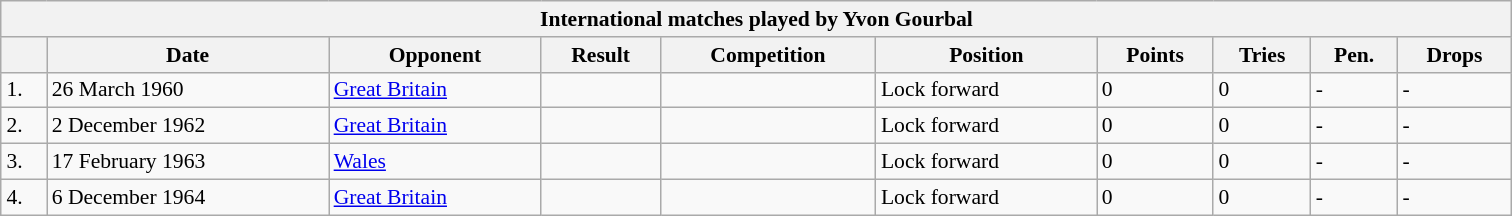<table class="wikitable sortable" style="float:center; border:1px; font-size:90%; margin-left:1em;" border="1">
<tr>
<th colspan="12" width="1000">International matches played by Yvon Gourbal</th>
</tr>
<tr>
<th></th>
<th>Date</th>
<th>Opponent</th>
<th>Result</th>
<th>Competition</th>
<th>Position</th>
<th>Points</th>
<th>Tries</th>
<th>Pen.</th>
<th>Drops</th>
</tr>
<tr>
<td>1.</td>
<td>26 March 1960</td>
<td><a href='#'>Great Britain</a></td>
<td></td>
<td></td>
<td>Lock forward</td>
<td>0</td>
<td>0</td>
<td>-</td>
<td>-</td>
</tr>
<tr>
<td>2.</td>
<td>2 December 1962</td>
<td><a href='#'>Great Britain</a></td>
<td></td>
<td></td>
<td>Lock forward</td>
<td>0</td>
<td>0</td>
<td>-</td>
<td>-</td>
</tr>
<tr>
<td>3.</td>
<td>17 February 1963</td>
<td><a href='#'>Wales</a></td>
<td></td>
<td></td>
<td>Lock forward</td>
<td>0</td>
<td>0</td>
<td>-</td>
<td>-</td>
</tr>
<tr>
<td>4.</td>
<td>6 December 1964</td>
<td><a href='#'>Great Britain</a></td>
<td></td>
<td></td>
<td>Lock forward</td>
<td>0</td>
<td>0</td>
<td>-</td>
<td>-</td>
</tr>
</table>
